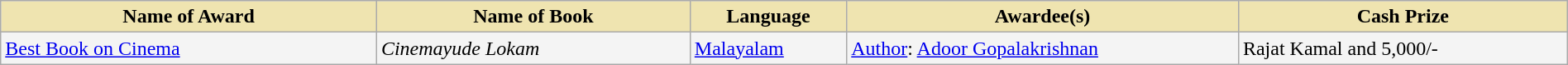<table class="wikitable" style="width:100%;">
<tr>
<th style="background-color:#EFE4B0;width:24%;">Name of Award</th>
<th style="background-color:#EFE4B0;width:20%;">Name of Book</th>
<th style="background-color:#EFE4B0;width:10%;">Language</th>
<th style="background-color:#EFE4B0;width:25%;">Awardee(s)</th>
<th style="background-color:#EFE4B0;width:21%;">Cash Prize</th>
</tr>
<tr style="background-color:#F4F4F4">
<td><a href='#'>Best Book on Cinema</a></td>
<td><em>Cinemayude Lokam</em></td>
<td><a href='#'>Malayalam</a></td>
<td><a href='#'>Author</a>: <a href='#'>Adoor Gopalakrishnan</a></td>
<td>Rajat Kamal and 5,000/-</td>
</tr>
</table>
